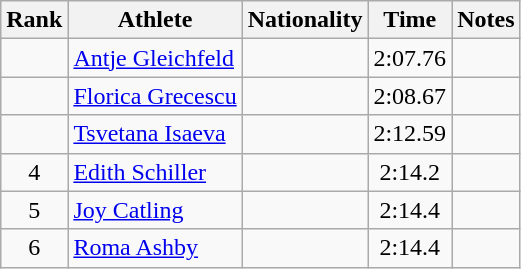<table class="wikitable sortable" style="text-align:center">
<tr>
<th>Rank</th>
<th>Athlete</th>
<th>Nationality</th>
<th>Time</th>
<th>Notes</th>
</tr>
<tr>
<td></td>
<td align=left><a href='#'>Antje Gleichfeld</a></td>
<td align=left></td>
<td>2:07.76</td>
<td></td>
</tr>
<tr>
<td></td>
<td align=left><a href='#'>Florica Grecescu</a></td>
<td align=left></td>
<td>2:08.67</td>
<td></td>
</tr>
<tr>
<td></td>
<td align=left><a href='#'>Tsvetana Isaeva</a></td>
<td align=left></td>
<td>2:12.59</td>
<td></td>
</tr>
<tr>
<td>4</td>
<td align=left><a href='#'>Edith Schiller</a></td>
<td align=left></td>
<td>2:14.2</td>
<td></td>
</tr>
<tr>
<td>5</td>
<td align=left><a href='#'>Joy Catling</a></td>
<td align=left></td>
<td>2:14.4</td>
<td></td>
</tr>
<tr>
<td>6</td>
<td align=left><a href='#'>Roma Ashby</a></td>
<td align=left></td>
<td>2:14.4</td>
<td></td>
</tr>
</table>
